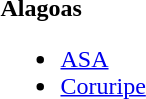<table>
<tr>
<td><strong>Alagoas</strong><br><ul><li><a href='#'>ASA</a></li><li><a href='#'>Coruripe</a></li></ul></td>
</tr>
</table>
